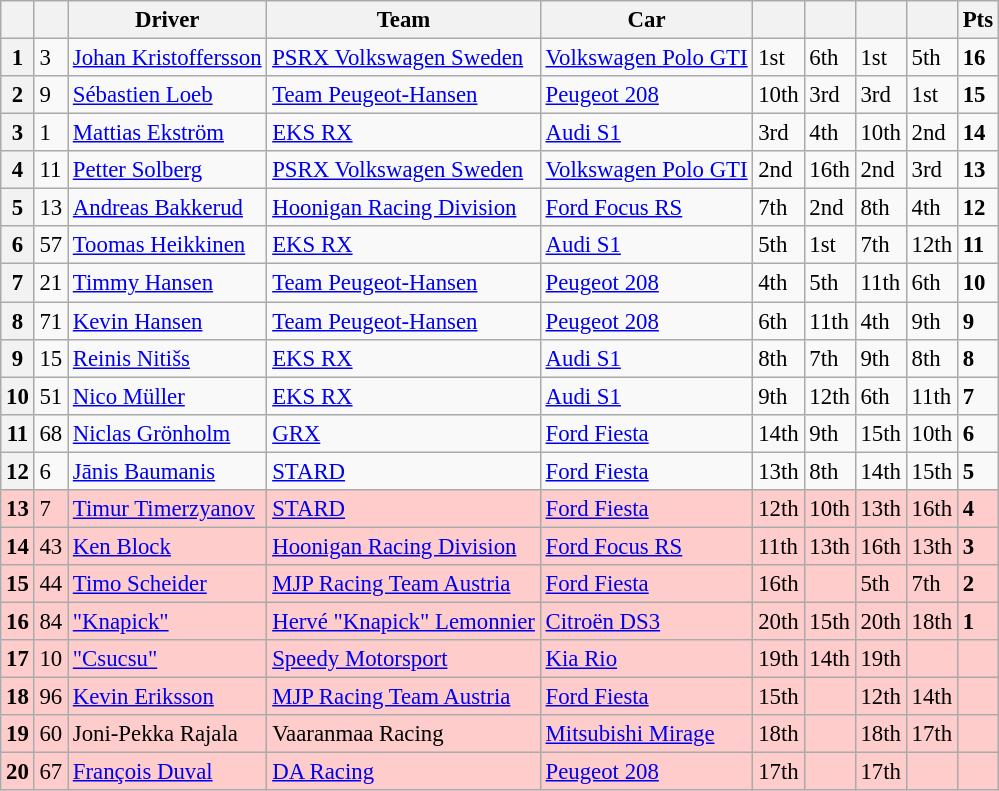<table class=wikitable style="font-size:95%">
<tr>
<th></th>
<th></th>
<th>Driver</th>
<th>Team</th>
<th>Car</th>
<th></th>
<th></th>
<th></th>
<th></th>
<th>Pts</th>
</tr>
<tr>
<th>1</th>
<td>3</td>
<td> <a href='#'>Johan Kristoffersson</a></td>
<td><a href='#'>PSRX Volkswagen Sweden</a></td>
<td><a href='#'>Volkswagen Polo GTI</a></td>
<td>1st</td>
<td>6th</td>
<td>1st</td>
<td>5th</td>
<td><strong>16</strong></td>
</tr>
<tr>
<th>2</th>
<td>9</td>
<td> <a href='#'>Sébastien Loeb</a></td>
<td><a href='#'>Team Peugeot-Hansen</a></td>
<td><a href='#'>Peugeot 208</a></td>
<td>10th</td>
<td>3rd</td>
<td>3rd</td>
<td>1st</td>
<td><strong>15</strong></td>
</tr>
<tr>
<th>3</th>
<td>1</td>
<td> <a href='#'>Mattias Ekström</a></td>
<td><a href='#'>EKS RX</a></td>
<td><a href='#'>Audi S1</a></td>
<td>3rd</td>
<td>4th</td>
<td>10th</td>
<td>2nd</td>
<td><strong>14</strong></td>
</tr>
<tr>
<th>4</th>
<td>11</td>
<td> <a href='#'>Petter Solberg</a></td>
<td><a href='#'>PSRX Volkswagen Sweden</a></td>
<td><a href='#'>Volkswagen Polo GTI</a></td>
<td>2nd</td>
<td>16th</td>
<td>2nd</td>
<td>3rd</td>
<td><strong>13</strong></td>
</tr>
<tr>
<th>5</th>
<td>13</td>
<td> <a href='#'>Andreas Bakkerud</a></td>
<td><a href='#'>Hoonigan Racing Division</a></td>
<td><a href='#'>Ford Focus RS</a></td>
<td>7th</td>
<td>2nd</td>
<td>8th</td>
<td>4th</td>
<td><strong>12</strong></td>
</tr>
<tr>
<th>6</th>
<td>57</td>
<td> <a href='#'>Toomas Heikkinen</a></td>
<td><a href='#'>EKS RX</a></td>
<td><a href='#'>Audi S1</a></td>
<td>5th</td>
<td>1st</td>
<td>7th</td>
<td>12th</td>
<td><strong>11</strong></td>
</tr>
<tr>
<th>7</th>
<td>21</td>
<td> <a href='#'>Timmy Hansen</a></td>
<td><a href='#'>Team Peugeot-Hansen</a></td>
<td><a href='#'>Peugeot 208</a></td>
<td>4th</td>
<td>5th</td>
<td>11th</td>
<td>6th</td>
<td><strong>10</strong></td>
</tr>
<tr>
<th>8</th>
<td>71</td>
<td> <a href='#'>Kevin Hansen</a></td>
<td><a href='#'>Team Peugeot-Hansen</a></td>
<td><a href='#'>Peugeot 208</a></td>
<td>6th</td>
<td>11th</td>
<td>4th</td>
<td>9th</td>
<td><strong>9</strong></td>
</tr>
<tr>
<th>9</th>
<td>15</td>
<td> <a href='#'>Reinis Nitišs</a></td>
<td><a href='#'>EKS RX</a></td>
<td><a href='#'>Audi S1</a></td>
<td>8th</td>
<td>7th</td>
<td>9th</td>
<td>8th</td>
<td><strong>8</strong></td>
</tr>
<tr>
<th>10</th>
<td>51</td>
<td> <a href='#'>Nico Müller</a></td>
<td><a href='#'>EKS RX</a></td>
<td><a href='#'>Audi S1</a></td>
<td>9th</td>
<td>12th</td>
<td>6th</td>
<td>11th</td>
<td><strong>7</strong></td>
</tr>
<tr>
<th>11</th>
<td>68</td>
<td> <a href='#'>Niclas Grönholm</a></td>
<td><a href='#'>GRX</a></td>
<td><a href='#'>Ford Fiesta</a></td>
<td>14th</td>
<td>9th</td>
<td>15th</td>
<td>10th</td>
<td><strong>6</strong></td>
</tr>
<tr>
<th>12</th>
<td>6</td>
<td> <a href='#'>Jānis Baumanis</a></td>
<td><a href='#'>STARD</a></td>
<td><a href='#'>Ford Fiesta</a></td>
<td>13th</td>
<td>8th</td>
<td>14th</td>
<td>15th</td>
<td><strong>5</strong></td>
</tr>
<tr>
<th style="background:#ffcccc;">13</th>
<td style="background:#ffcccc;">7</td>
<td style="background:#ffcccc;"> <a href='#'>Timur Timerzyanov</a></td>
<td style="background:#ffcccc;"><a href='#'>STARD</a></td>
<td style="background:#ffcccc;"><a href='#'>Ford Fiesta</a></td>
<td style="background:#ffcccc;">12th</td>
<td style="background:#ffcccc;">10th</td>
<td style="background:#ffcccc;">13th</td>
<td style="background:#ffcccc;">16th</td>
<td style="background:#ffcccc;"><strong>4</strong></td>
</tr>
<tr>
<th style="background:#ffcccc;">14</th>
<td style="background:#ffcccc;">43</td>
<td style="background:#ffcccc;"> <a href='#'>Ken Block</a></td>
<td style="background:#ffcccc;"><a href='#'>Hoonigan Racing Division</a></td>
<td style="background:#ffcccc;"><a href='#'>Ford Focus RS</a></td>
<td style="background:#ffcccc;">11th</td>
<td style="background:#ffcccc;">13th</td>
<td style="background:#ffcccc;">16th</td>
<td style="background:#ffcccc;">13th</td>
<td style="background:#ffcccc;"><strong>3</strong></td>
</tr>
<tr>
<th style="background:#ffcccc;">15</th>
<td style="background:#ffcccc;">44</td>
<td style="background:#ffcccc;"> <a href='#'>Timo Scheider</a></td>
<td style="background:#ffcccc;"><a href='#'>MJP Racing Team Austria</a></td>
<td style="background:#ffcccc;"><a href='#'>Ford Fiesta</a></td>
<td style="background:#ffcccc;">16th</td>
<td style="background:#ffcccc;"></td>
<td style="background:#ffcccc;">5th</td>
<td style="background:#ffcccc;">7th</td>
<td style="background:#ffcccc;"><strong>2</strong></td>
</tr>
<tr>
<th style="background:#ffcccc;">16</th>
<td style="background:#ffcccc;">84</td>
<td style="background:#ffcccc;"> <a href='#'>"Knapick"</a></td>
<td style="background:#ffcccc;"><a href='#'>Hervé "Knapick" Lemonnier</a></td>
<td style="background:#ffcccc;"><a href='#'>Citroën DS3</a></td>
<td style="background:#ffcccc;">20th</td>
<td style="background:#ffcccc;">15th</td>
<td style="background:#ffcccc;">20th</td>
<td style="background:#ffcccc;">18th</td>
<td style="background:#ffcccc;"><strong>1</strong></td>
</tr>
<tr>
<th style="background:#ffcccc;">17</th>
<td style="background:#ffcccc;">10</td>
<td style="background:#ffcccc;"> <a href='#'>"Csucsu"</a></td>
<td style="background:#ffcccc;"><a href='#'>Speedy Motorsport</a></td>
<td style="background:#ffcccc;"><a href='#'>Kia Rio</a></td>
<td style="background:#ffcccc;">19th</td>
<td style="background:#ffcccc;">14th</td>
<td style="background:#ffcccc;">19th</td>
<td style="background:#ffcccc;"></td>
<td style="background:#ffcccc;"></td>
</tr>
<tr>
<th style="background:#ffcccc;">18</th>
<td style="background:#ffcccc;">96</td>
<td style="background:#ffcccc;"> <a href='#'>Kevin Eriksson</a></td>
<td style="background:#ffcccc;"><a href='#'>MJP Racing Team Austria</a></td>
<td style="background:#ffcccc;"><a href='#'>Ford Fiesta</a></td>
<td style="background:#ffcccc;">15th</td>
<td style="background:#ffcccc;"></td>
<td style="background:#ffcccc;">12th</td>
<td style="background:#ffcccc;">14th</td>
<td style="background:#ffcccc;"></td>
</tr>
<tr>
<th style="background:#ffcccc;">19</th>
<td style="background:#ffcccc;">60</td>
<td style="background:#ffcccc;"> Joni-Pekka Rajala</td>
<td style="background:#ffcccc;">Vaaranmaa Racing</td>
<td style="background:#ffcccc;"><a href='#'>Mitsubishi Mirage</a></td>
<td style="background:#ffcccc;">18th</td>
<td style="background:#ffcccc;"></td>
<td style="background:#ffcccc;">18th</td>
<td style="background:#ffcccc;">17th</td>
<td style="background:#ffcccc;"></td>
</tr>
<tr>
<th style="background:#ffcccc;">20</th>
<td style="background:#ffcccc;">67</td>
<td style="background:#ffcccc;"> <a href='#'>François Duval</a></td>
<td style="background:#ffcccc;"><a href='#'>DA Racing</a></td>
<td style="background:#ffcccc;"><a href='#'>Peugeot 208</a></td>
<td style="background:#ffcccc;">17th</td>
<td style="background:#ffcccc;"></td>
<td style="background:#ffcccc;">17th</td>
<td style="background:#ffcccc;"></td>
<td style="background:#ffcccc;"></td>
</tr>
</table>
